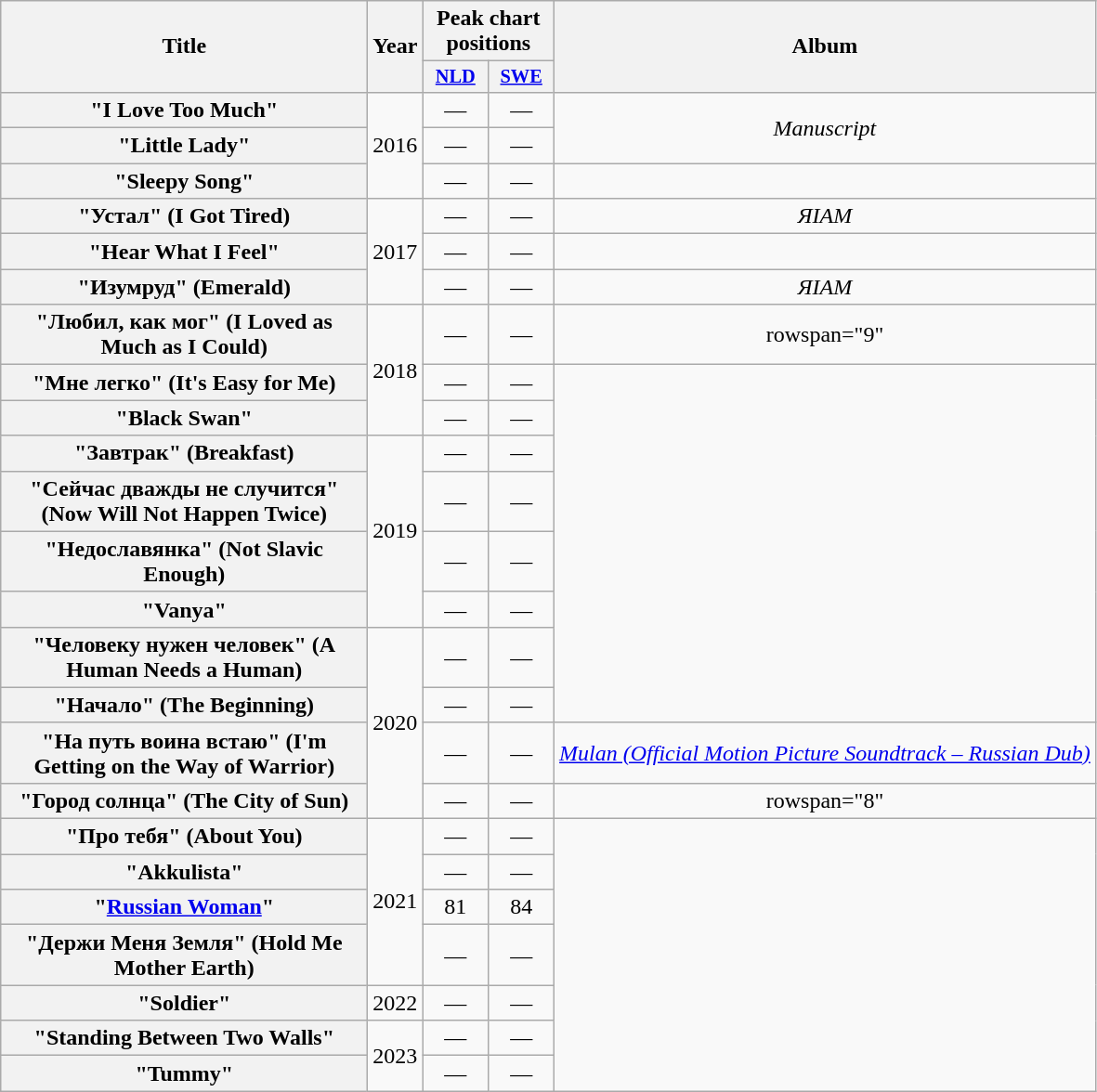<table class="wikitable plainrowheaders" style="text-align:center">
<tr>
<th scope="col" rowspan="2" style="width:16em;">Title</th>
<th scope="col" rowspan="2" style="width:1em;">Year</th>
<th scope="col" colspan="2">Peak chart positions</th>
<th scope="col" rowspan="2">Album</th>
</tr>
<tr>
<th scope="col" style="width:3em;font-size:85%;"><a href='#'>NLD</a><br></th>
<th scope="col" style="width:3em;font-size:85%;"><a href='#'>SWE</a><br></th>
</tr>
<tr>
<th scope="row">"I Love Too Much"</th>
<td rowspan="3">2016</td>
<td>—</td>
<td>—</td>
<td rowspan="2"><em>Manuscript</em></td>
</tr>
<tr>
<th scope="row">"Little Lady"</th>
<td>—</td>
<td>—</td>
</tr>
<tr>
<th scope="row">"Sleepy Song"<br></th>
<td>—</td>
<td>—</td>
<td></td>
</tr>
<tr>
<th scope="row">"Устал" (I Got Tired)</th>
<td rowspan="3">2017</td>
<td>—</td>
<td>—</td>
<td><em>ЯIAM</em></td>
</tr>
<tr>
<th scope="row">"Hear What I Feel"</th>
<td>—</td>
<td>—</td>
<td></td>
</tr>
<tr>
<th scope="row">"Изумруд" (Emerald)</th>
<td>—</td>
<td>—</td>
<td><em>ЯIAM</em></td>
</tr>
<tr>
<th scope="row">"Любил, как мог" (I Loved as Much as I Could)</th>
<td rowspan="3">2018</td>
<td>—</td>
<td>—</td>
<td>rowspan="9" </td>
</tr>
<tr>
<th scope="row">"Мне легко" (It's Easy for Me)</th>
<td>—</td>
<td>—</td>
</tr>
<tr>
<th scope="row">"Black Swan"<br></th>
<td>—</td>
<td>—</td>
</tr>
<tr>
<th scope="row">"Завтрак" (Breakfast)</th>
<td rowspan="4">2019</td>
<td>—</td>
<td>—</td>
</tr>
<tr>
<th scope="row">"Сейчас дважды не случится" (Now Will Not Happen Twice)</th>
<td>—</td>
<td>—</td>
</tr>
<tr>
<th scope="row">"Недославянка" (Not Slavic Enough)</th>
<td>—</td>
<td>—</td>
</tr>
<tr>
<th scope="row">"Vanya"</th>
<td>—</td>
<td>—</td>
</tr>
<tr>
<th scope="row">"Человеку нужен человек" (A Human Needs a Human)</th>
<td rowspan="4">2020</td>
<td>—</td>
<td>—</td>
</tr>
<tr>
<th scope="row">"Начало" (The Beginning)</th>
<td>—</td>
<td>—</td>
</tr>
<tr>
<th scope="row">"На путь воина встаю" (I'm Getting on the Way of Warrior)</th>
<td>—</td>
<td>—</td>
<td><em><a href='#'>Mulan (Official Motion Picture Soundtrack – Russian Dub)</a></em></td>
</tr>
<tr>
<th scope="row">"Город солнца" (The City of Sun)</th>
<td>—</td>
<td>—</td>
<td>rowspan="8" </td>
</tr>
<tr>
<th scope="row">"Про тебя" (About You)</th>
<td rowspan="4">2021</td>
<td>—</td>
<td>—</td>
</tr>
<tr>
<th scope="row">"Akkulista"<br></th>
<td>—</td>
<td>—</td>
</tr>
<tr>
<th scope="row">"<a href='#'>Russian Woman</a>"</th>
<td>81</td>
<td>84</td>
</tr>
<tr>
<th scope="row">"Держи Меня Земля" (Hold Me Mother Earth)</th>
<td>—</td>
<td>—</td>
</tr>
<tr>
<th scope="row">"Soldier"</th>
<td>2022</td>
<td>—</td>
<td>—</td>
</tr>
<tr>
<th scope="row">"Standing Between Two Walls"</th>
<td rowspan="2">2023</td>
<td>—</td>
<td>—</td>
</tr>
<tr>
<th scope="row">"Tummy"</th>
<td>—</td>
<td>—</td>
</tr>
</table>
